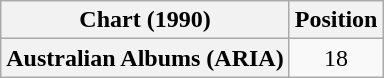<table class="wikitable plainrowheaders" style="text-align:center">
<tr>
<th scope="col">Chart (1990)</th>
<th scope="col">Position</th>
</tr>
<tr>
<th scope="row">Australian Albums (ARIA)</th>
<td>18</td>
</tr>
</table>
